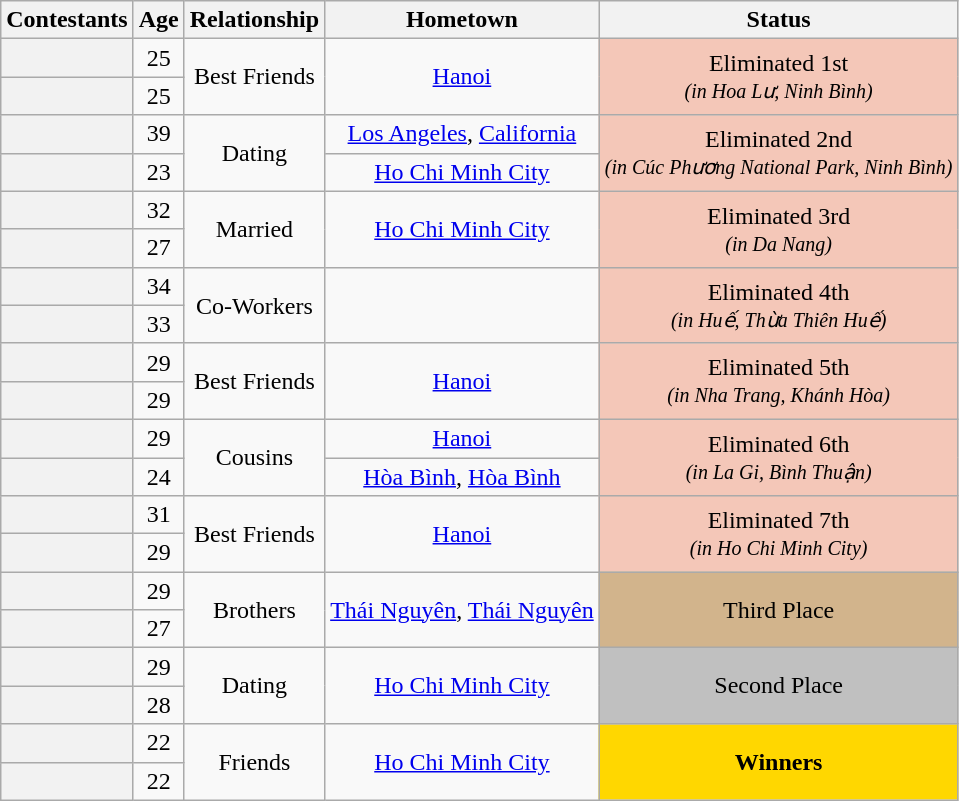<table class="wikitable sortable" style="text-align:center;">
<tr>
<th scope="col">Contestants</th>
<th scope="col">Age</th>
<th class="unsortable" scope="col">Relationship</th>
<th scope="col" class="unsortable">Hometown</th>
<th scope="col">Status</th>
</tr>
<tr>
<th scope="row"></th>
<td>25</td>
<td rowspan="2">Best Friends</td>
<td rowspan="2"><a href='#'>Hanoi</a></td>
<td rowspan="2" bgcolor="f4c7b8">Eliminated 1st<br><small><em>(in Hoa Lư, Ninh Bình)</em></small></td>
</tr>
<tr>
<th scope="row"></th>
<td>25</td>
</tr>
<tr>
<th scope="row"></th>
<td>39</td>
<td rowspan="2">Dating</td>
<td><a href='#'>Los Angeles</a>, <a href='#'>California</a></td>
<td rowspan="2" bgcolor="f4c7b8">Eliminated 2nd<br><small><em>(in Cúc Phương National Park, Ninh Bình)</em></small></td>
</tr>
<tr>
<th scope="row"></th>
<td>23</td>
<td><a href='#'>Ho Chi Minh City</a></td>
</tr>
<tr>
<th scope="row"></th>
<td>32</td>
<td rowspan="2">Married</td>
<td rowspan="2"><a href='#'>Ho Chi Minh City</a></td>
<td rowspan="2" bgcolor="f4c7b8">Eliminated 3rd<br><small><em>(in Da Nang)</em></small></td>
</tr>
<tr>
<th scope="row"></th>
<td>27</td>
</tr>
<tr>
<th scope="row"></th>
<td>34</td>
<td rowspan="2">Co-Workers</td>
<td rowspan="2"></td>
<td rowspan="2" bgcolor="f4c7b8">Eliminated 4th<br><small><em>(in Huế, Thừa Thiên Huế)</em></small></td>
</tr>
<tr>
<th scope="row"></th>
<td>33</td>
</tr>
<tr>
<th scope="row"></th>
<td>29</td>
<td rowspan="2">Best Friends</td>
<td rowspan="2"><a href='#'>Hanoi</a></td>
<td rowspan="2" bgcolor="f4c7b8">Eliminated 5th<br><small><em>(in Nha Trang, Khánh Hòa)</em></small></td>
</tr>
<tr>
<th scope="row"></th>
<td>29</td>
</tr>
<tr>
<th scope="row"></th>
<td>29</td>
<td rowspan="2">Cousins</td>
<td><a href='#'>Hanoi</a></td>
<td rowspan="2" bgcolor="f4c7b8">Eliminated 6th<br><small><em>(in La Gi, Bình Thuận)</em></small></td>
</tr>
<tr>
<th scope="row"></th>
<td>24</td>
<td><a href='#'>Hòa Bình</a>, <a href='#'>Hòa Bình</a></td>
</tr>
<tr>
<th scope="row"></th>
<td>31</td>
<td rowspan="2">Best Friends</td>
<td rowspan="2"><a href='#'>Hanoi</a></td>
<td rowspan="2" bgcolor="f4c7b8">Eliminated 7th<br><small><em>(in Ho Chi Minh City)</em></small></td>
</tr>
<tr>
<th scope="row"></th>
<td>29</td>
</tr>
<tr>
<th scope="row"></th>
<td>29</td>
<td rowspan="2">Brothers</td>
<td rowspan="2"><a href='#'>Thái Nguyên</a>, <a href='#'>Thái Nguyên</a></td>
<td rowspan="2" bgcolor="tan">Third Place</td>
</tr>
<tr>
<th scope="row"></th>
<td>27</td>
</tr>
<tr>
<th scope="row"></th>
<td>29</td>
<td rowspan="2">Dating</td>
<td rowspan="2"><a href='#'>Ho Chi Minh City</a></td>
<td rowspan="2" bgcolor="silver">Second Place</td>
</tr>
<tr>
<th scope="row"></th>
<td>28</td>
</tr>
<tr>
<th scope="row"></th>
<td>22</td>
<td rowspan="2">Friends</td>
<td rowspan="2"><a href='#'>Ho Chi Minh City</a></td>
<td rowspan="2" bgcolor="gold"><strong>Winners</strong></td>
</tr>
<tr>
<th scope="row"></th>
<td>22</td>
</tr>
</table>
